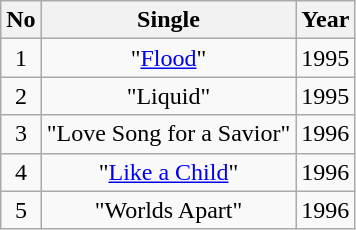<table class="wikitable">
<tr>
<th style="text-align:center;">No</th>
<th style="text-align:center;">Single</th>
<th style="text-align:center;">Year</th>
</tr>
<tr>
<td style="text-align:center;">1</td>
<td style="text-align:center;">"<a href='#'>Flood</a>"</td>
<td style="text-align:center;">1995</td>
</tr>
<tr>
<td style="text-align:center;">2</td>
<td style="text-align:center;">"Liquid"</td>
<td style="text-align:center;">1995</td>
</tr>
<tr style="text-align:center;">
<td>3</td>
<td>"Love Song for a Savior"</td>
<td>1996</td>
</tr>
<tr style="text-align:center;">
<td>4</td>
<td>"<a href='#'>Like a Child</a>"</td>
<td>1996</td>
</tr>
<tr>
<td style="text-align:center;">5</td>
<td style="text-align:center;">"Worlds Apart"</td>
<td style="text-align:center;">1996</td>
</tr>
</table>
